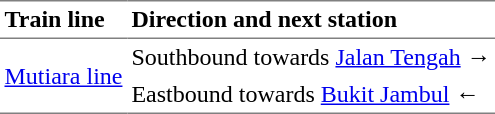<table border="0" cellspacing="0" cellpadding="3">
<tr>
<td style="border-top:solid 1px gray;border-bottom:solid 1px gray;"><strong>Train line</strong></td>
<td style="border-top:solid 1px gray;border-bottom:solid 1px gray;"><strong>Direction and next station</strong></td>
</tr>
<tr>
<td rowspan="2" style="border-bottom:solid 1px grey;"> <a href='#'>Mutiara line</a></td>
<td style="border-bottom:solid 1px white;">Southbound towards <a href='#'>Jalan Tengah</a>  →</td>
</tr>
<tr>
<td style="border-bottom:solid 1px gray;">Eastbound towards <a href='#'>Bukit Jambul</a>  ←</td>
</tr>
</table>
